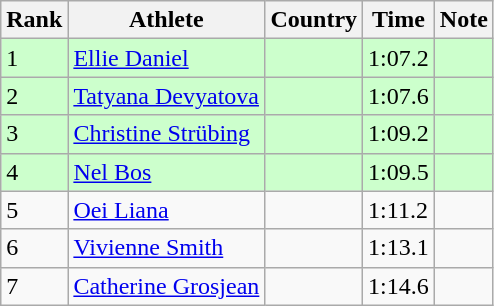<table class="wikitable sortable">
<tr>
<th>Rank</th>
<th>Athlete</th>
<th>Country</th>
<th>Time</th>
<th>Note</th>
</tr>
<tr bgcolor=#CCFFCC>
<td>1</td>
<td><a href='#'>Ellie Daniel</a></td>
<td></td>
<td>1:07.2</td>
<td></td>
</tr>
<tr bgcolor=#CCFFCC>
<td>2</td>
<td><a href='#'>Tatyana Devyatova</a></td>
<td></td>
<td>1:07.6</td>
<td></td>
</tr>
<tr bgcolor=#CCFFCC>
<td>3</td>
<td><a href='#'>Christine Strübing</a></td>
<td></td>
<td>1:09.2</td>
<td></td>
</tr>
<tr bgcolor=#CCFFCC>
<td>4</td>
<td><a href='#'>Nel Bos</a></td>
<td></td>
<td>1:09.5</td>
<td></td>
</tr>
<tr>
<td>5</td>
<td><a href='#'>Oei Liana</a></td>
<td></td>
<td>1:11.2</td>
<td></td>
</tr>
<tr>
<td>6</td>
<td><a href='#'>Vivienne Smith</a></td>
<td></td>
<td>1:13.1</td>
<td></td>
</tr>
<tr>
<td>7</td>
<td><a href='#'>Catherine Grosjean</a></td>
<td></td>
<td>1:14.6</td>
<td></td>
</tr>
</table>
